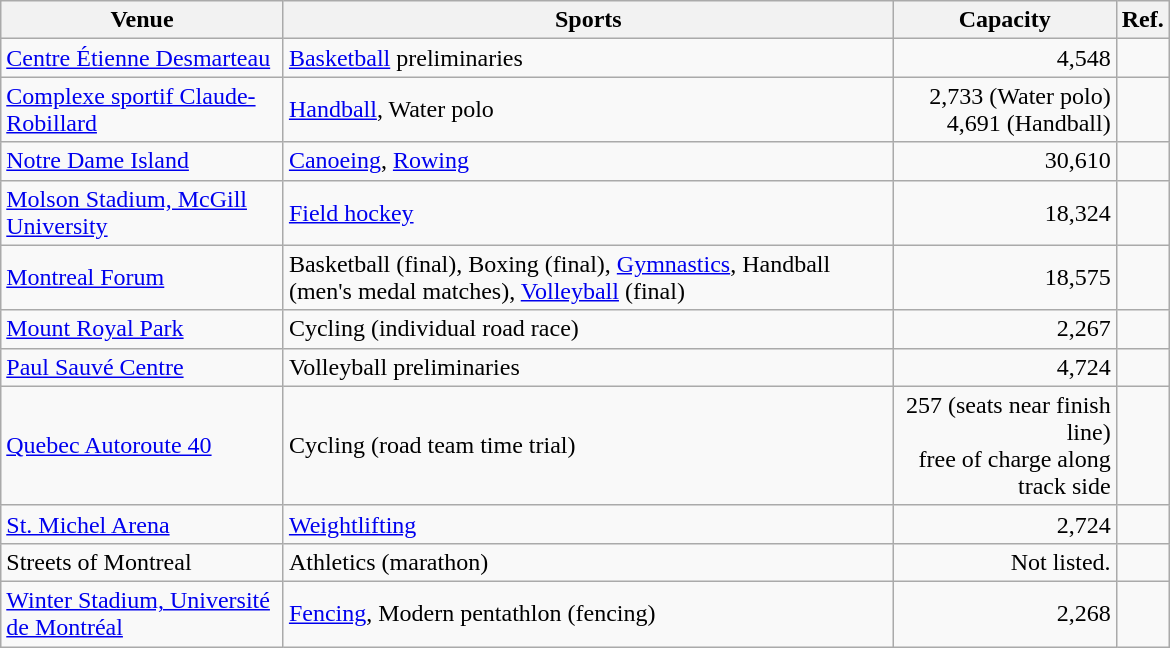<table class="wikitable sortable" width=780px>
<tr>
<th>Venue</th>
<th>Sports</th>
<th>Capacity</th>
<th class="unsortable">Ref.</th>
</tr>
<tr>
<td><a href='#'>Centre Étienne Desmarteau</a></td>
<td><a href='#'>Basketball</a> preliminaries</td>
<td align="right">4,548</td>
<td align=center></td>
</tr>
<tr>
<td><a href='#'>Complexe sportif Claude-Robillard</a></td>
<td><a href='#'>Handball</a>, Water polo</td>
<td align="right">2,733 (Water polo)<br>4,691 (Handball)</td>
<td align=center></td>
</tr>
<tr>
<td><a href='#'>Notre Dame Island</a></td>
<td><a href='#'>Canoeing</a>, <a href='#'>Rowing</a></td>
<td align="right">30,610</td>
<td align=center></td>
</tr>
<tr>
<td><a href='#'>Molson Stadium, McGill University</a></td>
<td><a href='#'>Field hockey</a></td>
<td align="right">18,324</td>
<td align=center></td>
</tr>
<tr>
<td><a href='#'>Montreal Forum</a></td>
<td>Basketball (final), Boxing (final), <a href='#'>Gymnastics</a>, Handball (men's medal matches), <a href='#'>Volleyball</a> (final)</td>
<td align="right">18,575</td>
<td align=center></td>
</tr>
<tr>
<td><a href='#'>Mount Royal Park</a></td>
<td>Cycling (individual road race)</td>
<td align="right">2,267</td>
<td align=center></td>
</tr>
<tr>
<td><a href='#'>Paul Sauvé Centre</a></td>
<td>Volleyball preliminaries</td>
<td align="right">4,724</td>
<td align=center></td>
</tr>
<tr>
<td><a href='#'>Quebec Autoroute 40</a></td>
<td>Cycling (road team time trial)</td>
<td align="right">257 (seats near finish line)<br>free of charge along track side</td>
<td align=center></td>
</tr>
<tr>
<td><a href='#'>St. Michel Arena</a></td>
<td><a href='#'>Weightlifting</a></td>
<td align="right">2,724</td>
<td align=center></td>
</tr>
<tr>
<td>Streets of Montreal</td>
<td>Athletics (marathon)</td>
<td align="right">Not listed.</td>
<td align=center></td>
</tr>
<tr>
<td><a href='#'>Winter Stadium, Université de Montréal</a></td>
<td><a href='#'>Fencing</a>, Modern pentathlon (fencing)</td>
<td align="right">2,268</td>
<td align=center></td>
</tr>
</table>
